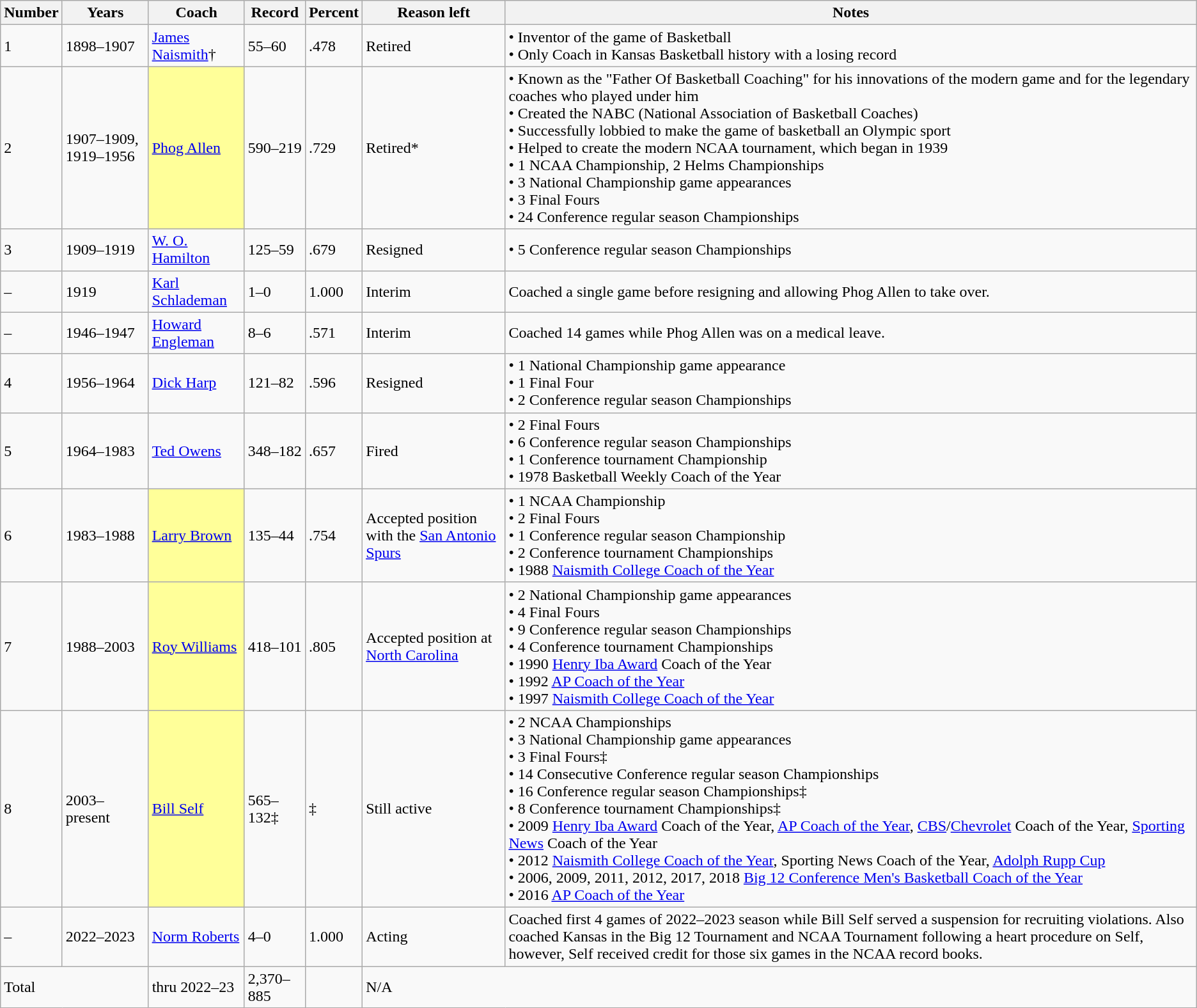<table class="wikitable">
<tr>
<th>Number</th>
<th>Years</th>
<th>Coach</th>
<th>Record</th>
<th>Percent</th>
<th>Reason left</th>
<th>Notes</th>
</tr>
<tr>
<td>1</td>
<td>1898–1907</td>
<td><a href='#'>James Naismith</a>†</td>
<td>55–60</td>
<td>.478</td>
<td>Retired</td>
<td>• Inventor of the game of Basketball<br> • Only Coach in Kansas Basketball history with a losing record</td>
</tr>
<tr>
<td>2</td>
<td>1907–1909, 1919–1956</td>
<td style="background:#ff9;"><a href='#'>Phog Allen</a></td>
<td>590–219</td>
<td>.729</td>
<td>Retired*</td>
<td>• Known as the "Father Of Basketball Coaching" for his innovations of the modern game and for the legendary coaches who played under him<br> • Created the NABC (National Association of Basketball Coaches)<br> • Successfully lobbied to make the game of basketball an Olympic sport<br> • Helped to create the modern NCAA tournament, which began in 1939<br> • 1 NCAA Championship, 2 Helms Championships<br> • 3 National Championship game appearances<br> • 3 Final Fours<br> • 24 Conference regular season Championships</td>
</tr>
<tr>
<td>3</td>
<td>1909–1919</td>
<td><a href='#'>W. O. Hamilton</a></td>
<td>125–59</td>
<td>.679</td>
<td>Resigned</td>
<td>• 5 Conference regular season Championships</td>
</tr>
<tr>
<td>–</td>
<td>1919</td>
<td><a href='#'>Karl Schlademan</a></td>
<td>1–0</td>
<td>1.000</td>
<td>Interim</td>
<td>Coached a single game before resigning and allowing Phog Allen to take over.</td>
</tr>
<tr>
<td>–</td>
<td>1946–1947</td>
<td><a href='#'>Howard Engleman</a></td>
<td>8–6</td>
<td>.571</td>
<td>Interim</td>
<td>Coached 14 games while Phog Allen was on a medical leave.</td>
</tr>
<tr>
<td>4</td>
<td>1956–1964</td>
<td><a href='#'>Dick Harp</a></td>
<td>121–82</td>
<td>.596</td>
<td>Resigned</td>
<td>• 1 National Championship game appearance<br> • 1 Final Four<br> • 2 Conference regular season Championships</td>
</tr>
<tr>
<td>5</td>
<td>1964–1983</td>
<td><a href='#'>Ted Owens</a></td>
<td>348–182</td>
<td>.657</td>
<td>Fired</td>
<td>• 2 Final Fours<br> • 6 Conference regular season Championships<br> • 1 Conference tournament Championship<br> • 1978 Basketball Weekly Coach of the Year</td>
</tr>
<tr>
<td>6</td>
<td>1983–1988</td>
<td style="background:#ff9;"><a href='#'>Larry Brown</a></td>
<td>135–44</td>
<td>.754</td>
<td>Accepted position with the <a href='#'>San Antonio Spurs</a></td>
<td>• 1 NCAA Championship<br> • 2 Final Fours<br> • 1 Conference regular season Championship<br> • 2 Conference tournament Championships<br> • 1988 <a href='#'>Naismith College Coach of the Year</a></td>
</tr>
<tr>
<td>7</td>
<td>1988–2003</td>
<td style="background:#ff9;"><a href='#'>Roy Williams</a></td>
<td>418–101</td>
<td>.805</td>
<td>Accepted position at <a href='#'>North Carolina</a></td>
<td>• 2 National Championship game appearances<br> • 4 Final Fours<br> • 9 Conference regular season Championships<br> • 4 Conference tournament Championships<br> • 1990 <a href='#'>Henry Iba Award</a> Coach of the Year<br> • 1992 <a href='#'>AP Coach of the Year</a><br> • 1997 <a href='#'>Naismith College Coach of the Year</a></td>
</tr>
<tr>
<td>8</td>
<td>2003–present</td>
<td style="background:#ff9;"><a href='#'>Bill Self</a></td>
<td>565–132‡</td>
<td>‡</td>
<td>Still active</td>
<td>• 2 NCAA Championships<br> • 3 National Championship game appearances<br> • 3 Final Fours‡<br> • 14 Consecutive Conference regular season Championships<br> • 16 Conference regular season Championships‡<br>  • 8 Conference tournament Championships‡<br>• 2009 <a href='#'>Henry Iba Award</a> Coach of the Year, <a href='#'>AP Coach of the Year</a>, <a href='#'>CBS</a>/<a href='#'>Chevrolet</a> Coach of the Year, <a href='#'>Sporting News</a> Coach of the Year<br> • 2012 <a href='#'>Naismith College Coach of the Year</a>, Sporting News Coach of the Year, <a href='#'>Adolph Rupp Cup</a><br> • 2006, 2009, 2011, 2012, 2017, 2018 <a href='#'>Big 12 Conference Men's Basketball Coach of the Year</a><br> • 2016 <a href='#'>AP Coach of the Year</a></td>
</tr>
<tr>
<td>–</td>
<td>2022–2023</td>
<td><a href='#'>Norm Roberts</a></td>
<td>4–0</td>
<td>1.000</td>
<td>Acting</td>
<td>Coached first 4 games of 2022–2023 season while Bill Self served a suspension for recruiting violations. Also coached Kansas in the Big 12 Tournament and NCAA Tournament following a heart procedure on Self, however, Self received credit for those six games in the NCAA record books.</td>
</tr>
<tr>
<td colspan="2">Total</td>
<td>thru 2022–23</td>
<td>2,370–885</td>
<td></td>
<td colspan="2">N/A</td>
</tr>
</table>
